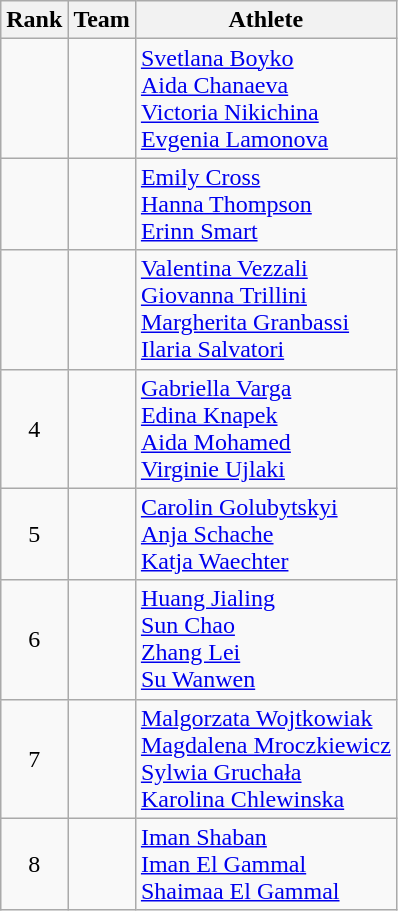<table class="wikitable sortable" style="text-align:center">
<tr>
<th>Rank</th>
<th>Team</th>
<th class="unsortable">Athlete</th>
</tr>
<tr>
<td></td>
<td align="left"></td>
<td align="left"><a href='#'>Svetlana Boyko</a><br><a href='#'>Aida Chanaeva</a><br><a href='#'>Victoria Nikichina</a><br><a href='#'>Evgenia Lamonova</a></td>
</tr>
<tr>
<td></td>
<td align="left"></td>
<td align="left"><a href='#'>Emily Cross</a><br><a href='#'>Hanna Thompson</a><br><a href='#'>Erinn Smart</a></td>
</tr>
<tr>
<td></td>
<td align="left"></td>
<td align="left"><a href='#'>Valentina Vezzali</a><br><a href='#'>Giovanna Trillini</a><br><a href='#'>Margherita Granbassi</a><br><a href='#'>Ilaria Salvatori</a></td>
</tr>
<tr>
<td>4</td>
<td align="left"></td>
<td align="left"><a href='#'>Gabriella Varga</a><br><a href='#'>Edina Knapek</a><br><a href='#'>Aida Mohamed</a><br><a href='#'>Virginie Ujlaki</a></td>
</tr>
<tr>
<td>5</td>
<td align="left"></td>
<td align="left"><a href='#'>Carolin Golubytskyi</a><br><a href='#'>Anja Schache</a><br><a href='#'>Katja Waechter</a></td>
</tr>
<tr>
<td>6</td>
<td align="left"></td>
<td align="left"><a href='#'>Huang Jialing</a><br><a href='#'>Sun Chao</a><br><a href='#'>Zhang Lei</a><br><a href='#'>Su Wanwen</a></td>
</tr>
<tr>
<td>7</td>
<td align="left"></td>
<td align="left"><a href='#'>Malgorzata Wojtkowiak</a><br><a href='#'>Magdalena Mroczkiewicz</a><br><a href='#'>Sylwia Gruchała</a><br><a href='#'>Karolina Chlewinska</a></td>
</tr>
<tr>
<td>8</td>
<td align="left"></td>
<td align="left"><a href='#'>Iman Shaban</a><br><a href='#'>Iman El Gammal</a><br><a href='#'>Shaimaa El Gammal</a></td>
</tr>
</table>
